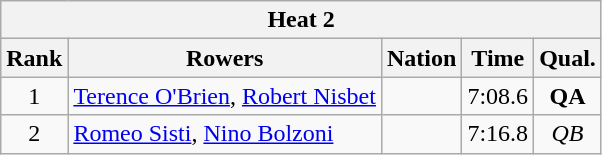<table class="wikitable" style="text-align:center">
<tr>
<th colspan=5 align=center><strong>Heat 2</strong></th>
</tr>
<tr>
<th>Rank</th>
<th>Rowers</th>
<th>Nation</th>
<th>Time</th>
<th>Qual.</th>
</tr>
<tr>
<td>1</td>
<td align=left><a href='#'>Terence O'Brien</a>, <a href='#'>Robert Nisbet</a></td>
<td align=left></td>
<td>7:08.6</td>
<td><strong>QA</strong></td>
</tr>
<tr>
<td>2</td>
<td align=left><a href='#'>Romeo Sisti</a>, <a href='#'>Nino Bolzoni</a></td>
<td align=left></td>
<td>7:16.8</td>
<td><em>QB</em></td>
</tr>
</table>
